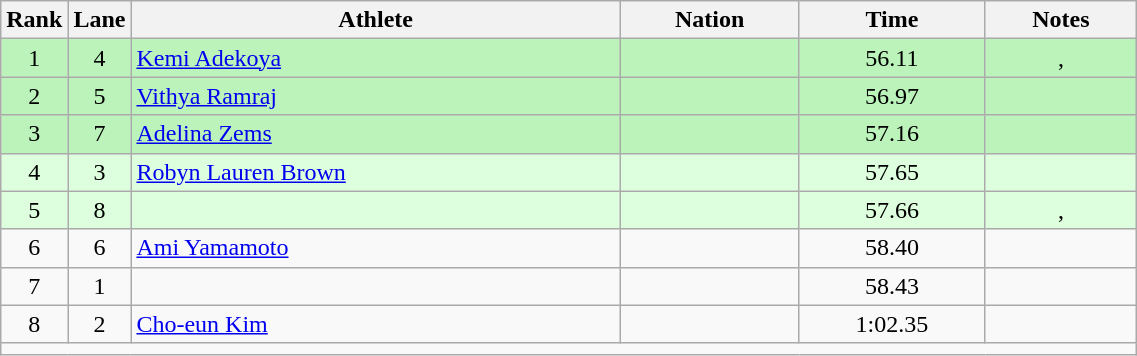<table class="wikitable sortable" style="text-align:center;width: 60%;">
<tr>
<th scope="col" style="width: 10px;">Rank</th>
<th scope="col" style="width: 10px;">Lane</th>
<th scope="col">Athlete</th>
<th scope="col">Nation</th>
<th scope="col">Time</th>
<th scope="col">Notes</th>
</tr>
<tr bgcolor=bbf3bb>
<td>1</td>
<td>4</td>
<td align="left"><a href='#'>Kemi Adekoya</a></td>
<td align="left"></td>
<td>56.11</td>
<td>, </td>
</tr>
<tr bgcolor=bbf3bb>
<td>2</td>
<td>5</td>
<td align="left"><a href='#'>Vithya Ramraj</a></td>
<td align="left"></td>
<td>56.97</td>
<td></td>
</tr>
<tr bgcolor=bbf3bb>
<td>3</td>
<td>7</td>
<td align="left"><a href='#'>Adelina Zems</a></td>
<td align="left"></td>
<td>57.16</td>
<td></td>
</tr>
<tr bgcolor=ddffdd>
<td>4</td>
<td>3</td>
<td align="left"><a href='#'>Robyn Lauren Brown</a></td>
<td align="left"></td>
<td>57.65</td>
<td></td>
</tr>
<tr bgcolor=ddffdd>
<td>5</td>
<td>8</td>
<td align="left"></td>
<td align="left"></td>
<td>57.66</td>
<td>, </td>
</tr>
<tr>
<td>6</td>
<td>6</td>
<td align="left"><a href='#'>Ami Yamamoto</a></td>
<td align="left"></td>
<td>58.40</td>
<td></td>
</tr>
<tr>
<td>7</td>
<td>1</td>
<td align="left"></td>
<td align="left"></td>
<td>58.43</td>
<td></td>
</tr>
<tr>
<td>8</td>
<td>2</td>
<td align="left"><a href='#'>Cho-eun Kim</a></td>
<td align="left"></td>
<td>1:02.35</td>
<td></td>
</tr>
<tr class="sortbottom">
<td colspan="6"></td>
</tr>
</table>
